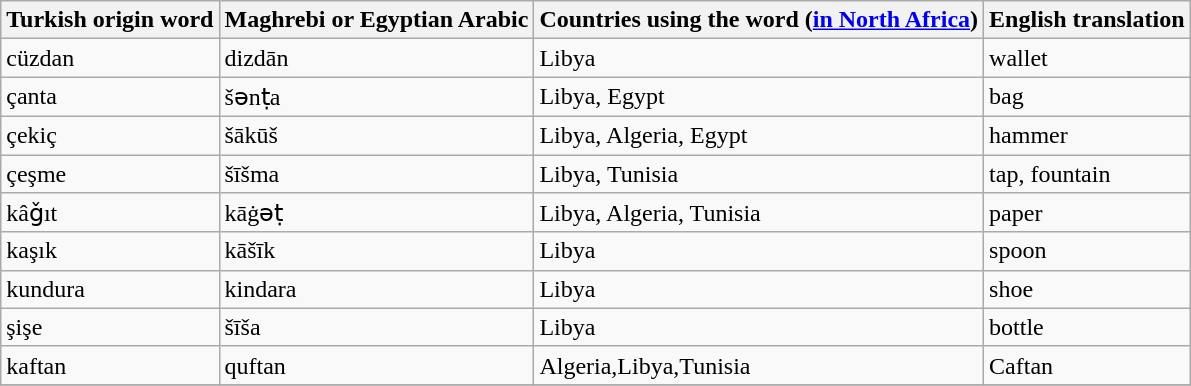<table class="wikitable">
<tr>
<th align=left>Turkish origin word</th>
<th align=left>Maghrebi or Egyptian Arabic</th>
<th align=left>Countries using the word (<a href='#'>in North Africa</a>)</th>
<th align=left>English translation</th>
</tr>
<tr>
<td>cüzdan</td>
<td>dizdān</td>
<td>Libya</td>
<td>wallet</td>
</tr>
<tr>
<td>çanta</td>
<td>šǝnṭa</td>
<td>Libya, Egypt</td>
<td>bag</td>
</tr>
<tr>
<td>çekiç</td>
<td>šākūš</td>
<td>Libya, Algeria, Egypt</td>
<td>hammer</td>
</tr>
<tr>
<td>çeşme</td>
<td>šīšma</td>
<td>Libya, Tunisia</td>
<td>tap, fountain</td>
</tr>
<tr>
<td>kâǧıt</td>
<td>kāġǝṭ</td>
<td>Libya, Algeria, Tunisia</td>
<td>paper</td>
</tr>
<tr>
<td>kaşık</td>
<td>kāšīk</td>
<td>Libya</td>
<td>spoon</td>
</tr>
<tr>
<td>kundura</td>
<td>kindara</td>
<td>Libya</td>
<td>shoe</td>
</tr>
<tr>
<td>şişe</td>
<td>šīša</td>
<td>Libya</td>
<td>bottle</td>
</tr>
<tr>
<td>kaftan</td>
<td>quftan</td>
<td>Algeria,Libya,Tunisia</td>
<td>Caftan</td>
</tr>
<tr>
</tr>
</table>
